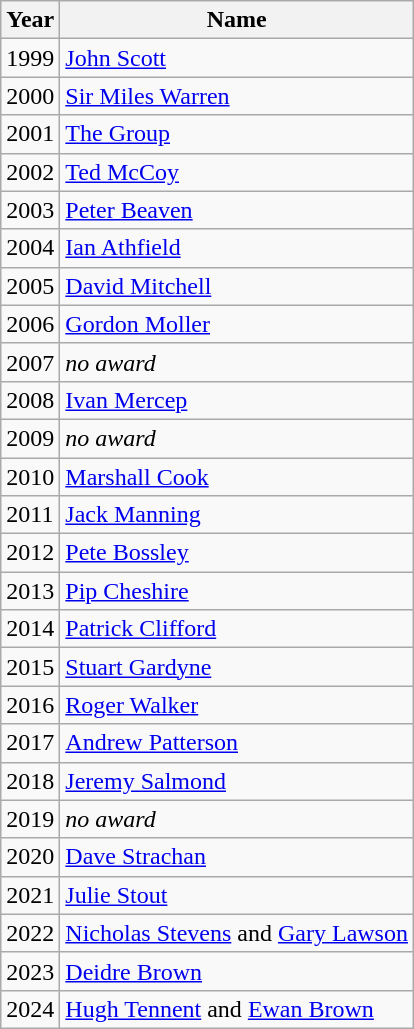<table class="wikitable">
<tr>
<th>Year</th>
<th>Name</th>
</tr>
<tr>
<td>1999</td>
<td><a href='#'>John Scott</a></td>
</tr>
<tr>
<td>2000</td>
<td><a href='#'>Sir Miles Warren</a></td>
</tr>
<tr>
<td>2001</td>
<td><a href='#'>The Group</a></td>
</tr>
<tr>
<td>2002</td>
<td><a href='#'>Ted McCoy</a></td>
</tr>
<tr>
<td>2003</td>
<td><a href='#'>Peter Beaven</a></td>
</tr>
<tr>
<td>2004</td>
<td><a href='#'>Ian Athfield</a></td>
</tr>
<tr>
<td>2005</td>
<td><a href='#'>David Mitchell</a></td>
</tr>
<tr>
<td>2006</td>
<td><a href='#'>Gordon Moller</a></td>
</tr>
<tr>
<td>2007</td>
<td><em>no award</em></td>
</tr>
<tr>
<td>2008</td>
<td><a href='#'>Ivan Mercep</a></td>
</tr>
<tr>
<td>2009</td>
<td><em>no award</em></td>
</tr>
<tr>
<td>2010</td>
<td><a href='#'>Marshall Cook</a></td>
</tr>
<tr>
<td>2011</td>
<td><a href='#'>Jack Manning</a></td>
</tr>
<tr>
<td>2012</td>
<td><a href='#'>Pete Bossley</a></td>
</tr>
<tr>
<td>2013</td>
<td><a href='#'>Pip Cheshire</a></td>
</tr>
<tr>
<td>2014</td>
<td><a href='#'>Patrick Clifford</a></td>
</tr>
<tr>
<td>2015</td>
<td><a href='#'>Stuart Gardyne</a></td>
</tr>
<tr>
<td>2016</td>
<td><a href='#'>Roger Walker</a></td>
</tr>
<tr>
<td>2017</td>
<td><a href='#'>Andrew Patterson</a></td>
</tr>
<tr>
<td>2018</td>
<td><a href='#'>Jeremy Salmond</a></td>
</tr>
<tr>
<td>2019</td>
<td><em>no award</em></td>
</tr>
<tr>
<td>2020</td>
<td><a href='#'>Dave Strachan</a></td>
</tr>
<tr>
<td>2021</td>
<td><a href='#'>Julie Stout</a></td>
</tr>
<tr>
<td>2022</td>
<td><a href='#'>Nicholas Stevens</a> and <a href='#'>Gary Lawson</a></td>
</tr>
<tr>
<td>2023</td>
<td><a href='#'>Deidre Brown</a></td>
</tr>
<tr>
<td>2024</td>
<td><a href='#'>Hugh Tennent</a> and <a href='#'>Ewan Brown</a></td>
</tr>
</table>
